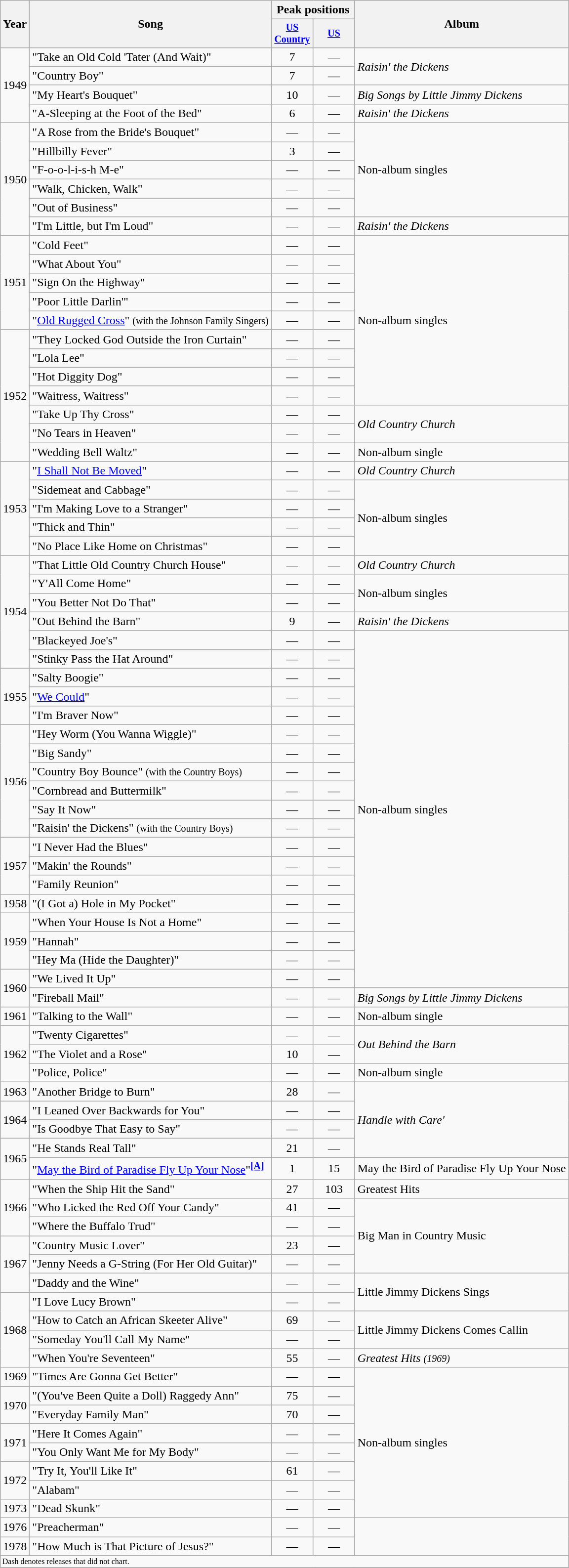<table class=wikitable style=text-align:center;>
<tr>
<th rowspan=2>Year</th>
<th rowspan=2>Song</th>
<th colspan=2>Peak positions</th>
<th rowspan=2>Album</th>
</tr>
<tr style="font-size:smaller;">
<th width=50><a href='#'>US Country</a></th>
<th width=50><a href='#'>US</a></th>
</tr>
<tr>
<td rowspan=4>1949</td>
<td align=left>"Take an Old Cold 'Tater (And Wait)"</td>
<td>7</td>
<td>—</td>
<td align=left rowspan=2><em>Raisin' the Dickens</em></td>
</tr>
<tr>
<td align=left>"Country Boy"</td>
<td>7</td>
<td>—</td>
</tr>
<tr>
<td align=left>"My Heart's Bouquet"</td>
<td>10</td>
<td>—</td>
<td align=left><em>Big Songs by Little Jimmy Dickens</em></td>
</tr>
<tr>
<td align=left>"A-Sleeping at the Foot of the Bed"</td>
<td>6</td>
<td>—</td>
<td align=left><em>Raisin' the Dickens</em></td>
</tr>
<tr>
<td rowspan=6>1950</td>
<td align=left>"A Rose from the Bride's Bouquet"</td>
<td>—</td>
<td>—</td>
<td align=left rowspan=5>Non-album singles</td>
</tr>
<tr>
<td align=left>"Hillbilly Fever"</td>
<td>3</td>
<td>—</td>
</tr>
<tr>
<td align=left>"F-o-o-l-i-s-h M-e"</td>
<td>—</td>
<td>—</td>
</tr>
<tr>
<td align=left>"Walk, Chicken, Walk"</td>
<td>—</td>
<td>—</td>
</tr>
<tr>
<td align=left>"Out of Business"</td>
<td>—</td>
<td>—</td>
</tr>
<tr>
<td align=left>"I'm Little, but I'm Loud"</td>
<td>—</td>
<td>—</td>
<td align=left><em>Raisin' the Dickens</em></td>
</tr>
<tr>
<td rowspan=5>1951</td>
<td align=left>"Cold Feet"</td>
<td>—</td>
<td>—</td>
<td align=left rowspan=9>Non-album singles</td>
</tr>
<tr>
<td align=left>"What About You"</td>
<td>—</td>
<td>—</td>
</tr>
<tr>
<td align=left>"Sign On the Highway"</td>
<td>—</td>
<td>—</td>
</tr>
<tr>
<td align=left>"Poor Little Darlin'"</td>
<td>—</td>
<td>—</td>
</tr>
<tr>
<td align=left>"<a href='#'>Old Rugged Cross</a>" <small>(with the Johnson Family Singers)</small></td>
<td>—</td>
<td>—</td>
</tr>
<tr>
<td rowspan=7>1952</td>
<td align=left>"They Locked God Outside the Iron Curtain"</td>
<td>—</td>
<td>—</td>
</tr>
<tr>
<td align=left>"Lola Lee"</td>
<td>—</td>
<td>—</td>
</tr>
<tr>
<td align=left>"Hot Diggity Dog"</td>
<td>—</td>
<td>—</td>
</tr>
<tr>
<td align=left>"Waitress, Waitress"</td>
<td>—</td>
<td>—</td>
</tr>
<tr>
<td align=left>"Take Up Thy Cross"</td>
<td>—</td>
<td>—</td>
<td align=left rowspan=2><em>Old Country Church</em></td>
</tr>
<tr>
<td align=left>"No Tears in Heaven"</td>
<td>—</td>
<td>—</td>
</tr>
<tr>
<td align=left>"Wedding Bell Waltz"</td>
<td>—</td>
<td>—</td>
<td align=left>Non-album single</td>
</tr>
<tr>
<td rowspan=5>1953</td>
<td align=left>"<a href='#'>I Shall Not Be Moved</a>"</td>
<td>—</td>
<td>—</td>
<td align=left><em>Old Country Church</em></td>
</tr>
<tr>
<td align=left>"Sidemeat and Cabbage"</td>
<td>—</td>
<td>—</td>
<td align=left rowspan=4>Non-album singles</td>
</tr>
<tr>
<td align=left>"I'm Making Love to a Stranger"</td>
<td>—</td>
<td>—</td>
</tr>
<tr>
<td align=left>"Thick and Thin"</td>
<td>—</td>
<td>—</td>
</tr>
<tr>
<td align=left>"No Place Like Home on Christmas"</td>
<td>—</td>
<td>—</td>
</tr>
<tr>
<td rowspan=6>1954</td>
<td align=left>"That Little Old Country Church House"</td>
<td>—</td>
<td>—</td>
<td align=left><em>Old Country Church</em></td>
</tr>
<tr>
<td align=left>"Y'All Come Home"</td>
<td>—</td>
<td>—</td>
<td align=left rowspan=2>Non-album singles</td>
</tr>
<tr>
<td align=left>"You Better Not Do That"</td>
<td>—</td>
<td>—</td>
</tr>
<tr>
<td align=left>"Out Behind the Barn"</td>
<td>9</td>
<td>—</td>
<td align=left><em>Raisin' the Dickens</em></td>
</tr>
<tr>
<td align=left>"Blackeyed Joe's"</td>
<td>—</td>
<td>—</td>
<td align=left rowspan=19>Non-album singles</td>
</tr>
<tr>
<td align=left>"Stinky Pass the Hat Around"</td>
<td>—</td>
<td>—</td>
</tr>
<tr>
<td rowspan=3>1955</td>
<td align=left>"Salty Boogie"</td>
<td>—</td>
<td>—</td>
</tr>
<tr>
<td align=left>"<a href='#'>We Could</a>"</td>
<td>—</td>
<td>—</td>
</tr>
<tr>
<td align=left>"I'm Braver Now"</td>
<td>—</td>
<td>—</td>
</tr>
<tr>
<td rowspan=6>1956</td>
<td align=left>"Hey Worm (You Wanna Wiggle)"</td>
<td>—</td>
<td>—</td>
</tr>
<tr>
<td align=left>"Big Sandy"</td>
<td>—</td>
<td>—</td>
</tr>
<tr>
<td align=left>"Country Boy Bounce" <small>(with the Country Boys)</small></td>
<td>—</td>
<td>—</td>
</tr>
<tr>
<td align=left>"Cornbread and Buttermilk"</td>
<td>—</td>
<td>—</td>
</tr>
<tr>
<td align=left>"Say It Now"</td>
<td>—</td>
<td>—</td>
</tr>
<tr>
<td align=left>"Raisin' the Dickens" <small>(with the Country Boys)</small></td>
<td>—</td>
<td>—</td>
</tr>
<tr>
<td rowspan=3>1957</td>
<td align=left>"I Never Had the Blues"</td>
<td>—</td>
<td>—</td>
</tr>
<tr>
<td align=left>"Makin' the Rounds"</td>
<td>—</td>
<td>—</td>
</tr>
<tr>
<td align=left>"Family Reunion"</td>
<td>—</td>
<td>—</td>
</tr>
<tr>
<td>1958</td>
<td align=left>"(I Got a) Hole in My Pocket"</td>
<td>—</td>
<td>—</td>
</tr>
<tr>
<td rowspan=3>1959</td>
<td align=left>"When Your House Is Not a Home"</td>
<td>—</td>
<td>—</td>
</tr>
<tr>
<td align=left>"Hannah"</td>
<td>—</td>
<td>—</td>
</tr>
<tr>
<td align=left>"Hey Ma (Hide the Daughter)"</td>
<td>—</td>
<td>—</td>
</tr>
<tr>
<td rowspan=2>1960</td>
<td align=left>"We Lived It Up"</td>
<td>—</td>
<td>—</td>
</tr>
<tr>
<td align=left>"Fireball Mail"</td>
<td>—</td>
<td>—</td>
<td align=left><em>Big Songs by Little Jimmy Dickens</em></td>
</tr>
<tr>
<td>1961</td>
<td align=left>"Talking to the Wall"</td>
<td>—</td>
<td>—</td>
<td align=left>Non-album single</td>
</tr>
<tr>
<td rowspan=3>1962</td>
<td align=left>"Twenty Cigarettes"</td>
<td>—</td>
<td>—</td>
<td align=left rowspan=2><em>Out Behind the Barn</em></td>
</tr>
<tr>
<td align=left>"The Violet and a Rose"</td>
<td>10</td>
<td>—</td>
</tr>
<tr>
<td align=left>"Police, Police"</td>
<td>—</td>
<td>—</td>
<td align=left>Non-album single</td>
</tr>
<tr>
<td>1963</td>
<td align=left>"Another Bridge to Burn"</td>
<td>28</td>
<td>—</td>
<td align=left rowspan=4><em>Handle with Care'</td>
</tr>
<tr>
<td rowspan=2>1964</td>
<td align=left>"I Leaned Over Backwards for You"</td>
<td>—</td>
<td>—</td>
</tr>
<tr>
<td align=left>"Is Goodbye That Easy to Say"</td>
<td>—</td>
<td>—</td>
</tr>
<tr>
<td rowspan=2>1965</td>
<td align=left>"He Stands Real Tall"</td>
<td>21</td>
<td>—</td>
</tr>
<tr>
<td align=left>"<a href='#'>May the Bird of Paradise Fly Up Your Nose</a>"<sup><a href='#'><strong>[A]</strong></a></sup></td>
<td>1</td>
<td>15</td>
<td align=left></em>May the Bird of Paradise Fly Up Your Nose<em></td>
</tr>
<tr>
<td rowspan=3>1966</td>
<td align=left>"When the Ship Hit the Sand"</td>
<td>27</td>
<td>103</td>
<td align=left></em>Greatest Hits<em></td>
</tr>
<tr>
<td align=left>"Who Licked the Red Off Your Candy"</td>
<td>41</td>
<td>—</td>
<td align=left rowspan=4></em>Big Man in Country Music<em></td>
</tr>
<tr>
<td align=left>"Where the Buffalo Trud"</td>
<td>—</td>
<td>—</td>
</tr>
<tr>
<td rowspan=3>1967</td>
<td align=left>"Country Music Lover"</td>
<td>23</td>
<td>—</td>
</tr>
<tr>
<td align=left>"Jenny Needs a G-String (For Her Old Guitar)"</td>
<td>—</td>
<td>—</td>
</tr>
<tr>
<td align=left>"Daddy and the Wine"</td>
<td>—</td>
<td>—</td>
<td align=left rowspan=2></em>Little Jimmy Dickens Sings<em></td>
</tr>
<tr>
<td rowspan=4>1968</td>
<td align=left>"I Love Lucy Brown"</td>
<td>—</td>
<td>—</td>
</tr>
<tr>
<td align=left>"How to Catch an African Skeeter Alive"</td>
<td>69</td>
<td>—</td>
<td align=left rowspan=2></em>Little Jimmy Dickens Comes Callin<strong></td>
</tr>
<tr>
<td align=left>"Someday You'll Call My Name"</td>
<td>—</td>
<td>—</td>
</tr>
<tr>
<td align=left>"When You're Seventeen"</td>
<td>55</td>
<td>—</td>
<td align=left><em>Greatest Hits <small>(1969)</small></em></td>
</tr>
<tr>
<td>1969</td>
<td align=left>"Times Are Gonna Get Better"</td>
<td>—</td>
<td>—</td>
<td align=left rowspan=8>Non-album singles</td>
</tr>
<tr>
<td rowspan=2>1970</td>
<td align=left>"(You've Been Quite a Doll) Raggedy Ann"</td>
<td>75</td>
<td>—</td>
</tr>
<tr>
<td align=left>"Everyday Family Man"</td>
<td>70</td>
<td>—</td>
</tr>
<tr>
<td rowspan=2>1971</td>
<td align=left>"Here It Comes Again"</td>
<td>—</td>
<td>—</td>
</tr>
<tr>
<td align=left>"You Only Want Me for My Body"</td>
<td>—</td>
<td>—</td>
</tr>
<tr>
<td rowspan=2>1972</td>
<td align=left>"Try It, You'll Like It"</td>
<td>61</td>
<td>—</td>
</tr>
<tr>
<td align=left>"Alabam"</td>
<td>—</td>
<td>—</td>
</tr>
<tr>
<td>1973</td>
<td align=left>"Dead Skunk"</td>
<td>—</td>
<td>—</td>
</tr>
<tr>
<td>1976</td>
<td align=left>"Preacherman"</td>
<td>—</td>
<td>—</td>
</tr>
<tr>
<td>1978</td>
<td align=left>"How Much is That Picture of Jesus?"</td>
<td>—</td>
<td>—</td>
</tr>
<tr>
<td align=left colspan="5" style="font-size: 8pt">Dash denotes releases that did not chart.</td>
</tr>
<tr>
</tr>
</table>
